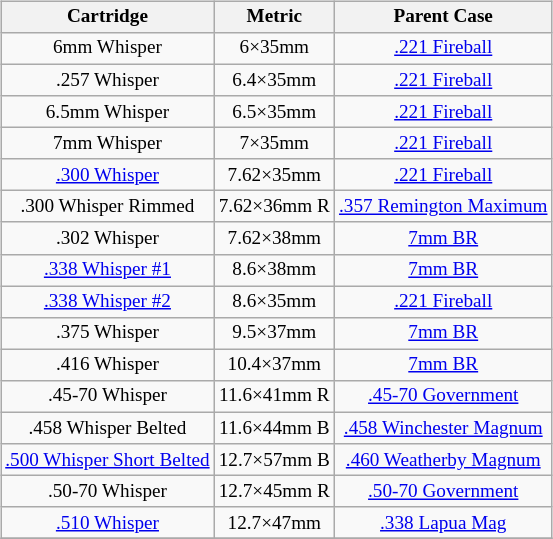<table class="wikitable" style="float:right; margin-left: 10px; font-size: 80%; text-align:center;">
<tr>
<th>Cartridge</th>
<th>Metric</th>
<th>Parent Case</th>
</tr>
<tr>
<td>6mm Whisper</td>
<td>6×35mm</td>
<td><a href='#'>.221 Fireball</a></td>
</tr>
<tr>
<td>.257 Whisper</td>
<td>6.4×35mm</td>
<td><a href='#'>.221 Fireball</a></td>
</tr>
<tr>
<td>6.5mm Whisper</td>
<td>6.5×35mm</td>
<td><a href='#'>.221 Fireball</a></td>
</tr>
<tr>
<td>7mm Whisper</td>
<td>7×35mm</td>
<td><a href='#'>.221 Fireball</a></td>
</tr>
<tr>
<td><a href='#'>.300 Whisper</a></td>
<td>7.62×35mm</td>
<td><a href='#'>.221 Fireball</a></td>
</tr>
<tr>
<td>.300 Whisper Rimmed</td>
<td>7.62×36mm R</td>
<td><a href='#'>.357 Remington Maximum</a></td>
</tr>
<tr>
<td>.302 Whisper</td>
<td>7.62×38mm</td>
<td><a href='#'>7mm BR</a></td>
</tr>
<tr>
<td><a href='#'>.338 Whisper #1</a></td>
<td>8.6×38mm</td>
<td><a href='#'>7mm BR</a></td>
</tr>
<tr>
<td><a href='#'>.338 Whisper #2</a></td>
<td>8.6×35mm</td>
<td><a href='#'>.221 Fireball</a></td>
</tr>
<tr>
<td>.375 Whisper</td>
<td>9.5×37mm</td>
<td><a href='#'>7mm BR</a></td>
</tr>
<tr>
<td>.416 Whisper</td>
<td>10.4×37mm</td>
<td><a href='#'>7mm BR</a></td>
</tr>
<tr>
<td>.45-70 Whisper</td>
<td>11.6×41mm R</td>
<td><a href='#'>.45-70 Government</a></td>
</tr>
<tr>
<td>.458 Whisper Belted</td>
<td>11.6×44mm B</td>
<td><a href='#'>.458 Winchester Magnum</a></td>
</tr>
<tr>
<td><a href='#'>.500 Whisper Short Belted</a></td>
<td>12.7×57mm B</td>
<td><a href='#'>.460 Weatherby Magnum</a></td>
</tr>
<tr>
<td>.50-70 Whisper</td>
<td>12.7×45mm R</td>
<td><a href='#'>.50-70 Government</a></td>
</tr>
<tr>
<td><a href='#'>.510 Whisper</a></td>
<td>12.7×47mm</td>
<td><a href='#'>.338 Lapua Mag</a></td>
</tr>
<tr>
</tr>
</table>
